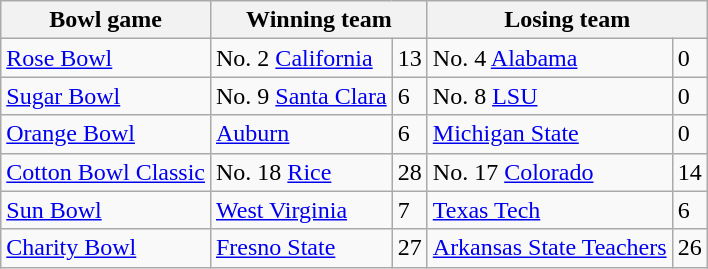<table class="wikitable">
<tr>
<th>Bowl game</th>
<th colspan="2">Winning team</th>
<th colspan="2">Losing team</th>
</tr>
<tr>
<td><a href='#'>Rose Bowl</a></td>
<td>No. 2 <a href='#'>California</a></td>
<td>13</td>
<td>No. 4 <a href='#'>Alabama</a></td>
<td>0</td>
</tr>
<tr>
<td><a href='#'>Sugar Bowl</a></td>
<td>No. 9 <a href='#'>Santa Clara</a></td>
<td>6</td>
<td>No. 8 <a href='#'>LSU</a></td>
<td>0</td>
</tr>
<tr>
<td><a href='#'>Orange Bowl</a></td>
<td><a href='#'>Auburn</a></td>
<td>6</td>
<td><a href='#'>Michigan State</a></td>
<td>0</td>
</tr>
<tr>
<td><a href='#'>Cotton Bowl Classic</a></td>
<td>No. 18 <a href='#'>Rice</a></td>
<td>28</td>
<td>No. 17 <a href='#'>Colorado</a></td>
<td>14</td>
</tr>
<tr>
<td><a href='#'>Sun Bowl</a></td>
<td><a href='#'>West Virginia</a></td>
<td>7</td>
<td><a href='#'>Texas Tech</a></td>
<td>6</td>
</tr>
<tr>
<td><a href='#'>Charity Bowl</a></td>
<td><a href='#'>Fresno State</a></td>
<td>27</td>
<td><a href='#'>Arkansas State Teachers</a></td>
<td>26</td>
</tr>
</table>
